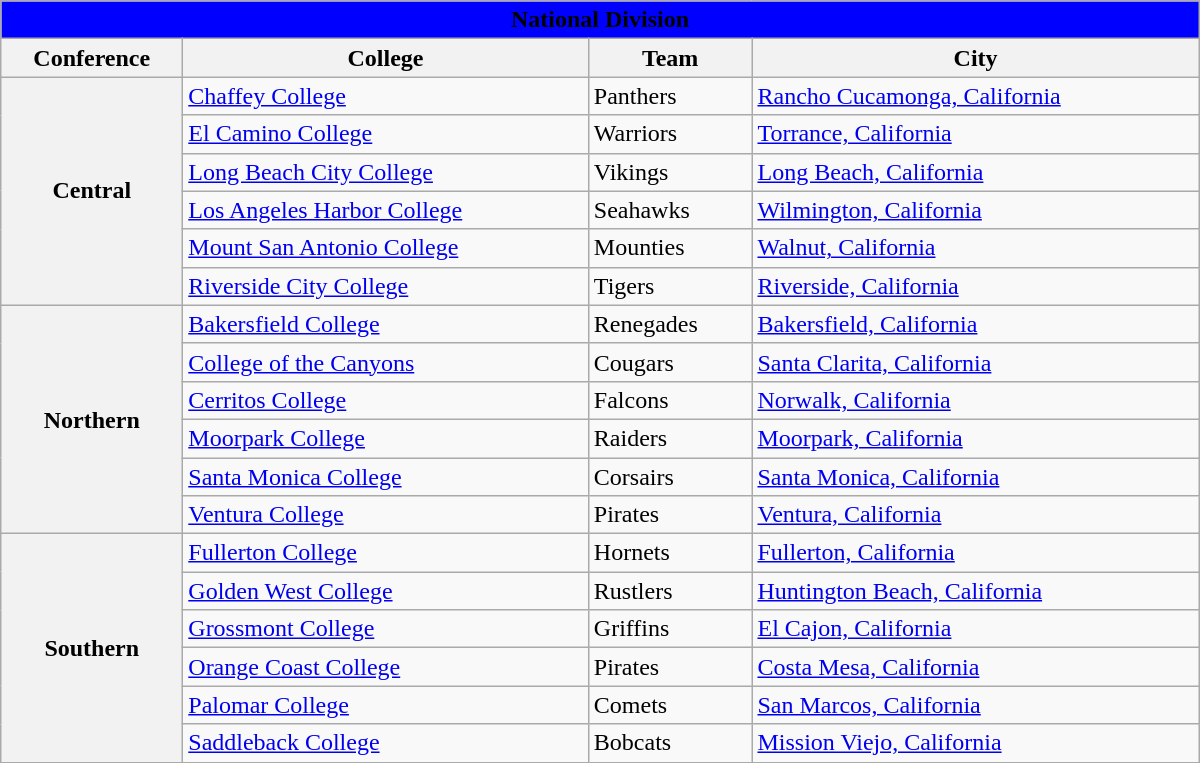<table class="wikitable sortable" style=width:50em>
<tr>
<th style=background-color:Blue colspan=4><span>National Division</span></th>
</tr>
<tr>
<th>Conference</th>
<th>College</th>
<th>Team</th>
<th>City</th>
</tr>
<tr>
<th rowspan=6>Central</th>
<td><a href='#'>Chaffey College</a></td>
<td>Panthers</td>
<td><a href='#'>Rancho Cucamonga, California</a></td>
</tr>
<tr>
<td><a href='#'>El Camino College</a></td>
<td>Warriors</td>
<td><a href='#'>Torrance, California</a></td>
</tr>
<tr>
<td><a href='#'>Long Beach City College</a></td>
<td>Vikings</td>
<td><a href='#'>Long Beach, California</a></td>
</tr>
<tr>
<td><a href='#'>Los Angeles Harbor College</a></td>
<td>Seahawks</td>
<td><a href='#'>Wilmington, California</a></td>
</tr>
<tr>
<td><a href='#'>Mount San Antonio College</a></td>
<td>Mounties</td>
<td><a href='#'>Walnut, California</a></td>
</tr>
<tr>
<td><a href='#'>Riverside City College</a></td>
<td>Tigers</td>
<td><a href='#'>Riverside, California</a></td>
</tr>
<tr>
<th rowspan=6>Northern</th>
<td><a href='#'>Bakersfield College</a></td>
<td>Renegades</td>
<td><a href='#'>Bakersfield, California</a></td>
</tr>
<tr>
<td><a href='#'>College of the Canyons</a></td>
<td>Cougars</td>
<td><a href='#'>Santa Clarita, California</a></td>
</tr>
<tr>
<td><a href='#'>Cerritos College</a></td>
<td>Falcons</td>
<td><a href='#'>Norwalk, California</a></td>
</tr>
<tr>
<td><a href='#'>Moorpark College</a></td>
<td>Raiders</td>
<td><a href='#'>Moorpark, California</a></td>
</tr>
<tr>
<td><a href='#'>Santa Monica College</a></td>
<td>Corsairs</td>
<td><a href='#'>Santa Monica, California</a></td>
</tr>
<tr>
<td><a href='#'>Ventura College</a></td>
<td>Pirates</td>
<td><a href='#'>Ventura, California</a></td>
</tr>
<tr>
<th rowspan=6>Southern</th>
<td><a href='#'>Fullerton College</a></td>
<td>Hornets</td>
<td><a href='#'>Fullerton, California</a></td>
</tr>
<tr>
<td><a href='#'>Golden West College</a></td>
<td>Rustlers</td>
<td><a href='#'>Huntington Beach, California</a></td>
</tr>
<tr>
<td><a href='#'>Grossmont College</a></td>
<td>Griffins</td>
<td><a href='#'>El Cajon, California</a></td>
</tr>
<tr>
<td><a href='#'>Orange Coast College</a></td>
<td>Pirates</td>
<td><a href='#'>Costa Mesa, California</a></td>
</tr>
<tr>
<td><a href='#'>Palomar College</a></td>
<td>Comets</td>
<td><a href='#'>San Marcos, California</a></td>
</tr>
<tr>
<td><a href='#'>Saddleback College</a></td>
<td>Bobcats</td>
<td><a href='#'>Mission Viejo, California</a></td>
</tr>
</table>
